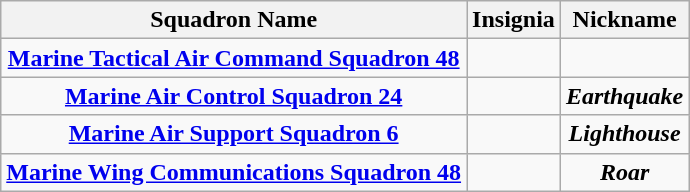<table class="wikitable sortable" style="text-align:center">
<tr>
<th>Squadron Name</th>
<th>Insignia</th>
<th>Nickname</th>
</tr>
<tr>
<td><strong><a href='#'>Marine Tactical Air Command Squadron 48</a></strong></td>
<td></td>
<td></td>
</tr>
<tr>
<td><strong><a href='#'>Marine Air Control Squadron 24</a></strong></td>
<td></td>
<td><strong><em>Earthquake</em></strong></td>
</tr>
<tr>
<td><strong><a href='#'>Marine Air Support Squadron 6</a></strong></td>
<td></td>
<td><strong><em>Lighthouse</em></strong></td>
</tr>
<tr>
<td><strong><a href='#'>Marine Wing Communications Squadron 48</a></strong></td>
<td></td>
<td><strong><em>Roar</em></strong></td>
</tr>
</table>
